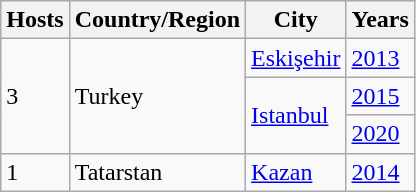<table class="wikitable">
<tr>
<th>Hosts</th>
<th>Country/Region</th>
<th>City</th>
<th>Years</th>
</tr>
<tr>
<td rowspan="3">3</td>
<td rowspan="3"> Turkey</td>
<td><a href='#'>Eskişehir</a></td>
<td><a href='#'>2013</a></td>
</tr>
<tr>
<td rowspan="2"><a href='#'>Istanbul</a></td>
<td><a href='#'>2015</a></td>
</tr>
<tr>
<td><a href='#'>2020</a></td>
</tr>
<tr>
<td>1</td>
<td> Tatarstan</td>
<td><a href='#'>Kazan</a></td>
<td><a href='#'>2014</a></td>
</tr>
</table>
